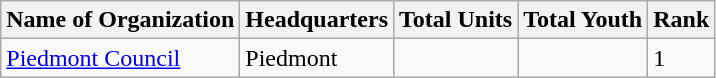<table class="wikitable sortable">
<tr>
<th>Name of Organization</th>
<th>Headquarters</th>
<th>Total Units</th>
<th>Total Youth</th>
<th>Rank</th>
</tr>
<tr>
<td><a href='#'>Piedmont Council</a></td>
<td>Piedmont</td>
<td></td>
<td></td>
<td>1</td>
</tr>
</table>
